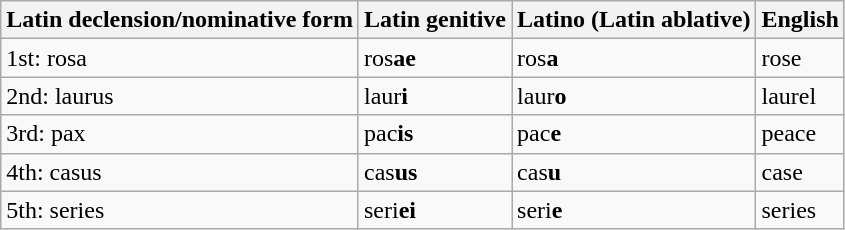<table class="wikitable">
<tr>
<th scope="col">Latin declension/nominative form</th>
<th scope="col">Latin genitive</th>
<th scope="col">Latino (Latin ablative)</th>
<th scope="col">English</th>
</tr>
<tr>
<td>1st: rosa</td>
<td>ros<strong>ae</strong></td>
<td>ros<strong>a</strong></td>
<td>rose</td>
</tr>
<tr>
<td>2nd: laurus</td>
<td>laur<strong>i</strong></td>
<td>laur<strong>o</strong></td>
<td>laurel</td>
</tr>
<tr>
<td>3rd: pax</td>
<td>pac<strong>is</strong></td>
<td>pac<strong>e</strong></td>
<td>peace</td>
</tr>
<tr>
<td>4th: casus</td>
<td>cas<strong>us</strong></td>
<td>cas<strong>u</strong></td>
<td>case</td>
</tr>
<tr>
<td>5th: series</td>
<td>seri<strong>ei</strong></td>
<td>seri<strong>e</strong></td>
<td>series</td>
</tr>
</table>
